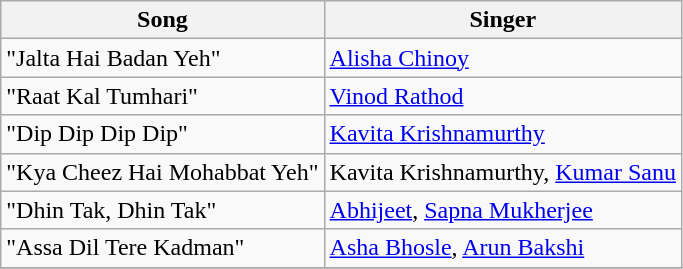<table class="wikitable">
<tr>
<th>Song</th>
<th>Singer</th>
</tr>
<tr>
<td>"Jalta Hai Badan Yeh"</td>
<td><a href='#'>Alisha Chinoy</a></td>
</tr>
<tr>
<td>"Raat Kal Tumhari"</td>
<td><a href='#'>Vinod Rathod</a></td>
</tr>
<tr>
<td>"Dip Dip Dip Dip"</td>
<td><a href='#'>Kavita Krishnamurthy</a></td>
</tr>
<tr>
<td>"Kya Cheez Hai Mohabbat Yeh"</td>
<td>Kavita Krishnamurthy, <a href='#'>Kumar Sanu</a></td>
</tr>
<tr>
<td>"Dhin Tak, Dhin Tak"</td>
<td><a href='#'>Abhijeet</a>, <a href='#'>Sapna Mukherjee</a></td>
</tr>
<tr>
<td>"Assa Dil Tere Kadman"</td>
<td><a href='#'>Asha Bhosle</a>, <a href='#'>Arun Bakshi</a></td>
</tr>
<tr>
</tr>
</table>
